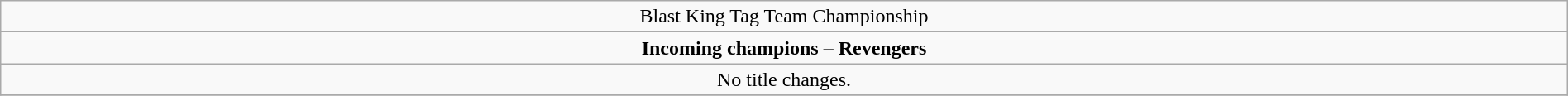<table class="wikitable" style="text-align:center; width:100%;">
<tr>
<td colspan="5" style="text-align: center;">Blast King Tag Team Championship</td>
</tr>
<tr>
<td colspan="5" style="text-align: center;"><strong>Incoming champions – Revengers </strong></td>
</tr>
<tr>
<td>No title changes.</td>
</tr>
<tr>
</tr>
</table>
